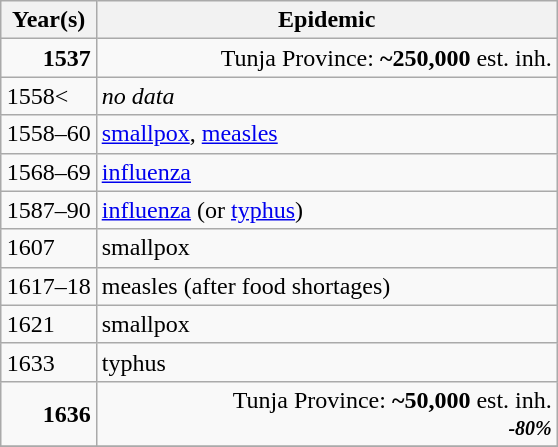<table class="wikitable sortable mw-collapsible" align=right>
<tr>
<th scope="col">Year(s)</th>
<th scope="col" width=300>Epidemic</th>
</tr>
<tr>
<td align=right><strong>1537</strong></td>
<td align=right>Tunja Province: <strong>~250,000</strong> est. inh.</td>
</tr>
<tr>
<td>1558<</td>
<td><em>no data</em></td>
</tr>
<tr>
<td>1558–60</td>
<td><a href='#'>smallpox</a>, <a href='#'>measles</a></td>
</tr>
<tr>
<td>1568–69</td>
<td><a href='#'>influenza</a></td>
</tr>
<tr>
<td>1587–90</td>
<td><a href='#'>influenza</a> (or <a href='#'>typhus</a>)</td>
</tr>
<tr>
<td>1607</td>
<td>smallpox</td>
</tr>
<tr>
<td>1617–18</td>
<td>measles (after food shortages)</td>
</tr>
<tr>
<td>1621</td>
<td>smallpox</td>
</tr>
<tr>
<td>1633</td>
<td>typhus</td>
</tr>
<tr>
<td align=right><strong>1636</strong></td>
<td align=right>Tunja Province: <strong>~50,000</strong> est. inh.<br><small><strong><em>-80%</em></strong></small></td>
</tr>
<tr>
</tr>
</table>
